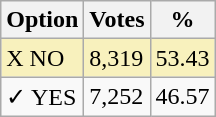<table class="wikitable">
<tr>
<th>Option</th>
<th>Votes</th>
<th>%</th>
</tr>
<tr>
<td style=background:#f8f1bd>X NO</td>
<td style=background:#f8f1bd>8,319</td>
<td style=background:#f8f1bd>53.43</td>
</tr>
<tr>
<td>✓ YES</td>
<td>7,252</td>
<td>46.57</td>
</tr>
</table>
